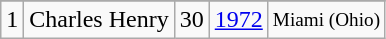<table class="wikitable">
<tr>
</tr>
<tr>
<td>1</td>
<td>Charles Henry</td>
<td>30</td>
<td><a href='#'>1972</a></td>
<td style="font-size:80%;">Miami (Ohio)</td>
</tr>
</table>
